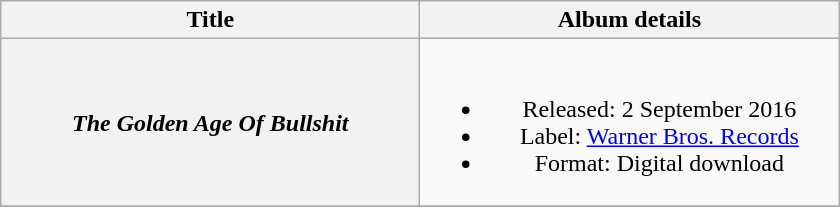<table class="wikitable plainrowheaders" style="text-align:center;">
<tr>
<th scope="col" style="width:17em;">Title</th>
<th scope="col" style="width:17em;">Album details</th>
</tr>
<tr>
<th scope="row"><em>The Golden Age Of Bullshit</em></th>
<td><br><ul><li>Released: 2 September 2016</li><li>Label: <a href='#'>Warner Bros. Records</a></li><li>Format: Digital download</li></ul></td>
</tr>
<tr>
</tr>
</table>
